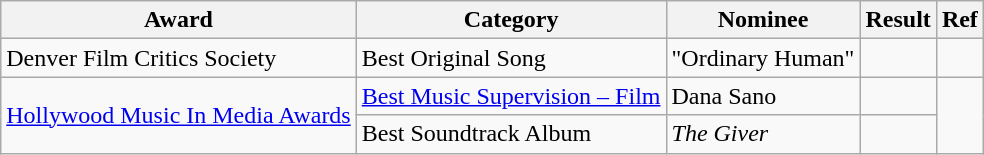<table class="wikitable sortable">
<tr>
<th>Award</th>
<th>Category</th>
<th>Nominee</th>
<th>Result</th>
<th>Ref</th>
</tr>
<tr>
<td>Denver Film Critics Society</td>
<td>Best Original Song</td>
<td>"Ordinary Human"</td>
<td></td>
<td></td>
</tr>
<tr>
<td rowspan="2"><a href='#'>Hollywood Music In Media Awards</a></td>
<td><a href='#'>Best Music Supervision – Film</a></td>
<td>Dana Sano</td>
<td></td>
<td rowspan="2"><br></td>
</tr>
<tr>
<td>Best Soundtrack Album</td>
<td><em>The Giver</em></td>
<td></td>
</tr>
</table>
